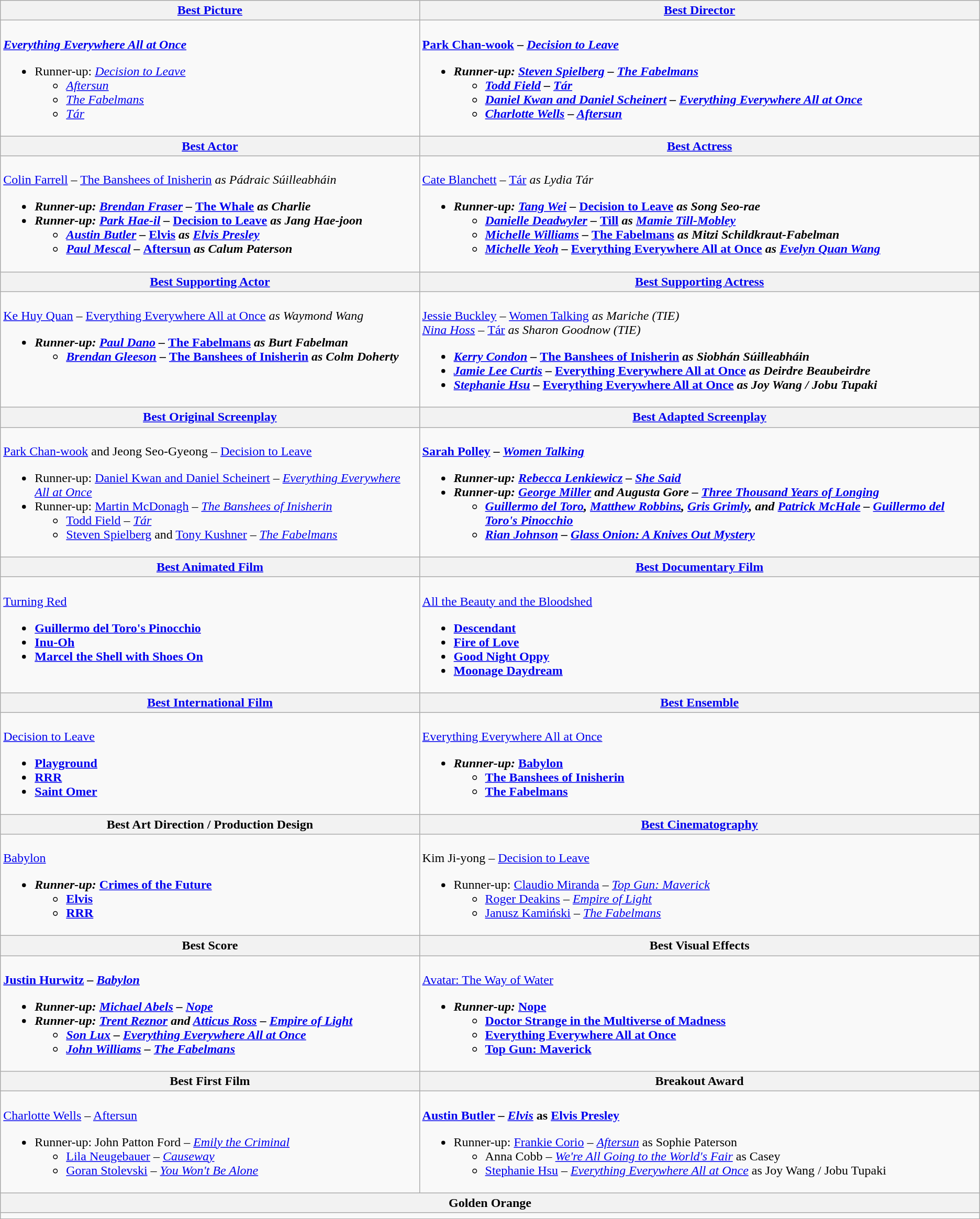<table class=wikitable style="width=100%">
<tr>
<th style="width=50%"><a href='#'>Best Picture</a></th>
<th style="width=50%"><a href='#'>Best Director</a></th>
</tr>
<tr>
<td valign="top"><br><strong><em><a href='#'>Everything Everywhere All at Once</a></em></strong><ul><li>Runner-up: <em><a href='#'>Decision to Leave</a></em><ul><li><em><a href='#'>Aftersun</a></em></li><li><em><a href='#'>The Fabelmans</a></em></li><li><em><a href='#'>Tár</a></em></li></ul></li></ul></td>
<td valign="top"><br><strong><a href='#'>Park Chan-wook</a> – <em><a href='#'>Decision to Leave</a><strong><em><ul><li>Runner-up: <a href='#'>Steven Spielberg</a> – </em><a href='#'>The Fabelmans</a><em><ul><li><a href='#'>Todd Field</a> – </em><a href='#'>Tár</a><em></li><li><a href='#'>Daniel Kwan and Daniel Scheinert</a> – </em><a href='#'>Everything Everywhere All at Once</a><em></li><li><a href='#'>Charlotte Wells</a> – </em><a href='#'>Aftersun</a><em></li></ul></li></ul></td>
</tr>
<tr>
<th style="width=50%"><a href='#'>Best Actor</a></th>
<th style="width=50%"><a href='#'>Best Actress</a></th>
</tr>
<tr>
<td valign="top"><br></strong><a href='#'>Colin Farrell</a> – </em><a href='#'>The Banshees of Inisherin</a><em> as Pádraic Súilleabháin<strong><ul><li>Runner-up: <a href='#'>Brendan Fraser</a> – </em><a href='#'>The Whale</a><em> as Charlie</li><li>Runner-up: <a href='#'>Park Hae-il</a> – </em><a href='#'>Decision to Leave</a><em> as Jang Hae-joon<ul><li><a href='#'>Austin Butler</a> – </em><a href='#'>Elvis</a><em> as <a href='#'>Elvis Presley</a></li><li><a href='#'>Paul Mescal</a> – </em><a href='#'>Aftersun</a><em> as Calum Paterson</li></ul></li></ul></td>
<td valign="top"><br></strong><a href='#'>Cate Blanchett</a> – </em><a href='#'>Tár</a><em> as Lydia Tár<strong><ul><li>Runner-up: <a href='#'>Tang Wei</a> – </em><a href='#'>Decision to Leave</a><em> as Song Seo-rae<ul><li><a href='#'>Danielle Deadwyler</a> – </em><a href='#'>Till</a><em> as <a href='#'>Mamie Till-Mobley</a></li><li><a href='#'>Michelle Williams</a> – </em><a href='#'>The Fabelmans</a><em> as Mitzi Schildkraut-Fabelman</li><li><a href='#'>Michelle Yeoh</a> – </em><a href='#'>Everything Everywhere All at Once</a><em> as <a href='#'>Evelyn Quan Wang</a></li></ul></li></ul></td>
</tr>
<tr>
<th style="width=50%"><a href='#'>Best Supporting Actor</a></th>
<th style="width=50%"><a href='#'>Best Supporting Actress</a></th>
</tr>
<tr>
<td valign="top"><br></strong><a href='#'>Ke Huy Quan</a> – </em><a href='#'>Everything Everywhere All at Once</a><em> as Waymond Wang<strong><ul><li>Runner-up: <a href='#'>Paul Dano</a> – </em><a href='#'>The Fabelmans</a><em> as Burt Fabelman<ul><li><a href='#'>Brendan Gleeson</a> – </em><a href='#'>The Banshees of Inisherin</a><em> as Colm Doherty</li></ul></li></ul></td>
<td valign="top"><br></strong><a href='#'>Jessie Buckley</a> – </em><a href='#'>Women Talking</a><em> as Mariche (TIE)<strong><br>
</strong><a href='#'>Nina Hoss</a> – </em><a href='#'>Tár</a><em> as Sharon Goodnow (TIE)<strong><ul><li><a href='#'>Kerry Condon</a> – </em><a href='#'>The Banshees of Inisherin</a><em> as Siobhán Súilleabháin</li><li><a href='#'>Jamie Lee Curtis</a> – </em><a href='#'>Everything Everywhere All at Once</a><em> as Deirdre Beaubeirdre</li><li><a href='#'>Stephanie Hsu</a> – </em><a href='#'>Everything Everywhere All at Once</a><em> as Joy Wang / Jobu Tupaki</li></ul></td>
</tr>
<tr>
<th style="width=50%"><a href='#'>Best Original Screenplay</a></th>
<th style="width=50%"><a href='#'>Best Adapted Screenplay</a></th>
</tr>
<tr>
<td valign="top"><br></strong><a href='#'>Park Chan-wook</a> and Jeong Seo-Gyeong – </em><a href='#'>Decision to Leave</a></em></strong><ul><li>Runner-up: <a href='#'>Daniel Kwan and Daniel Scheinert</a> – <em><a href='#'>Everything Everywhere All at Once</a></em></li><li>Runner-up: <a href='#'>Martin McDonagh</a> – <em><a href='#'>The Banshees of Inisherin</a></em><ul><li><a href='#'>Todd Field</a> – <em><a href='#'>Tár</a></em></li><li><a href='#'>Steven Spielberg</a> and <a href='#'>Tony Kushner</a> – <em><a href='#'>The Fabelmans</a></em></li></ul></li></ul></td>
<td valign="top"><br><strong><a href='#'>Sarah Polley</a> – <em><a href='#'>Women Talking</a><strong><em><ul><li>Runner-up: <a href='#'>Rebecca Lenkiewicz</a> – </em><a href='#'>She Said</a><em></li><li>Runner-up: <a href='#'>George Miller</a> and Augusta Gore – </em><a href='#'>Three Thousand Years of Longing</a><em><ul><li><a href='#'>Guillermo del Toro</a>, <a href='#'>Matthew Robbins</a>, <a href='#'>Gris Grimly</a>, and <a href='#'>Patrick McHale</a> – </em><a href='#'>Guillermo del Toro's Pinocchio</a><em></li><li><a href='#'>Rian Johnson</a> – </em><a href='#'>Glass Onion: A Knives Out Mystery</a><em></li></ul></li></ul></td>
</tr>
<tr>
<th style="width=50%"><a href='#'>Best Animated Film</a></th>
<th style="width=50%"><a href='#'>Best Documentary Film</a></th>
</tr>
<tr>
<td valign="top"><br></em></strong><a href='#'>Turning Red</a><strong><em><ul><li></em><a href='#'>Guillermo del Toro's Pinocchio</a><em></li><li></em><a href='#'>Inu-Oh</a><em></li><li></em><a href='#'>Marcel the Shell with Shoes On</a><em></li></ul></td>
<td valign="top"><br></em></strong><a href='#'>All the Beauty and the Bloodshed</a><strong><em><ul><li></em><a href='#'>Descendant</a><em></li><li></em><a href='#'>Fire of Love</a><em></li><li></em><a href='#'>Good Night Oppy</a><em></li><li></em><a href='#'>Moonage Daydream</a><em></li></ul></td>
</tr>
<tr>
<th style="width=50%"><a href='#'>Best International Film</a></th>
<th style="width=50%"><a href='#'>Best Ensemble</a></th>
</tr>
<tr>
<td valign="top"><br></em></strong><a href='#'>Decision to Leave</a><strong><em><ul><li></em><a href='#'>Playground</a><em></li><li></em><a href='#'>RRR</a><em></li><li></em><a href='#'>Saint Omer</a><em></li></ul></td>
<td valign="top"><br></em></strong><a href='#'>Everything Everywhere All at Once</a><strong><em><ul><li>Runner-up: </em><a href='#'>Babylon</a><em><ul><li></em><a href='#'>The Banshees of Inisherin</a><em></li><li></em><a href='#'>The Fabelmans</a><em></li></ul></li></ul></td>
</tr>
<tr>
<th style="width=50%">Best Art Direction / Production Design</th>
<th style="width=50%"><a href='#'>Best Cinematography</a></th>
</tr>
<tr>
<td valign="top"><br></em></strong><a href='#'>Babylon</a><strong><em><ul><li>Runner-up: </em><a href='#'>Crimes of the Future</a><em><ul><li></em><a href='#'>Elvis</a><em></li><li></em><a href='#'>RRR</a><em></li></ul></li></ul></td>
<td valign="top"><br></strong>Kim Ji-yong – </em><a href='#'>Decision to Leave</a></em></strong><ul><li>Runner-up: <a href='#'>Claudio Miranda</a> – <em><a href='#'>Top Gun: Maverick</a></em><ul><li><a href='#'>Roger Deakins</a> – <em><a href='#'>Empire of Light</a></em></li><li><a href='#'>Janusz Kamiński</a> – <em><a href='#'>The Fabelmans</a></em></li></ul></li></ul></td>
</tr>
<tr>
<th style="width=50%">Best Score</th>
<th style="width=50%">Best Visual Effects</th>
</tr>
<tr>
<td valign="top"><br><strong><a href='#'>Justin Hurwitz</a> – <em><a href='#'>Babylon</a><strong><em><ul><li>Runner-up: <a href='#'>Michael Abels</a> – </em><a href='#'>Nope</a><em></li><li>Runner-up: <a href='#'>Trent Reznor</a> and <a href='#'>Atticus Ross</a> – </em><a href='#'>Empire of Light</a><em><ul><li><a href='#'>Son Lux</a> – </em><a href='#'>Everything Everywhere All at Once</a><em></li><li><a href='#'>John Williams</a> – </em><a href='#'>The Fabelmans</a><em></li></ul></li></ul></td>
<td valign="top"><br></em></strong><a href='#'>Avatar: The Way of Water</a><strong><em><ul><li>Runner-up: </em><a href='#'>Nope</a><em><ul><li></em><a href='#'>Doctor Strange in the Multiverse of Madness</a><em></li><li></em><a href='#'>Everything Everywhere All at Once</a><em></li><li></em><a href='#'>Top Gun: Maverick</a><em></li></ul></li></ul></td>
</tr>
<tr>
<th style="width=50%">Best First Film</th>
<th style="width=50%">Breakout Award</th>
</tr>
<tr>
<td valign="top"><br></strong><a href='#'>Charlotte Wells</a> – </em><a href='#'>Aftersun</a></em></strong><ul><li>Runner-up: John Patton Ford – <em><a href='#'>Emily the Criminal</a></em><ul><li><a href='#'>Lila Neugebauer</a> – <em><a href='#'>Causeway</a></em></li><li><a href='#'>Goran Stolevski</a> – <em><a href='#'>You Won't Be Alone</a></em></li></ul></li></ul></td>
<td valign="top"><br><strong><a href='#'>Austin Butler</a> – <em><a href='#'>Elvis</a></em> as <a href='#'>Elvis Presley</a></strong><ul><li>Runner-up: <a href='#'>Frankie Corio</a> – <em><a href='#'>Aftersun</a></em> as Sophie Paterson<ul><li>Anna Cobb – <em><a href='#'>We're All Going to the World's Fair</a></em> as Casey</li><li><a href='#'>Stephanie Hsu</a> – <em><a href='#'>Everything Everywhere All at Once</a></em> as Joy Wang / Jobu Tupaki</li></ul></li></ul></td>
</tr>
<tr>
<th colspan="2">Golden Orange</th>
</tr>
<tr>
<td colspan=2 valign="top" width="50%"></td>
</tr>
</table>
